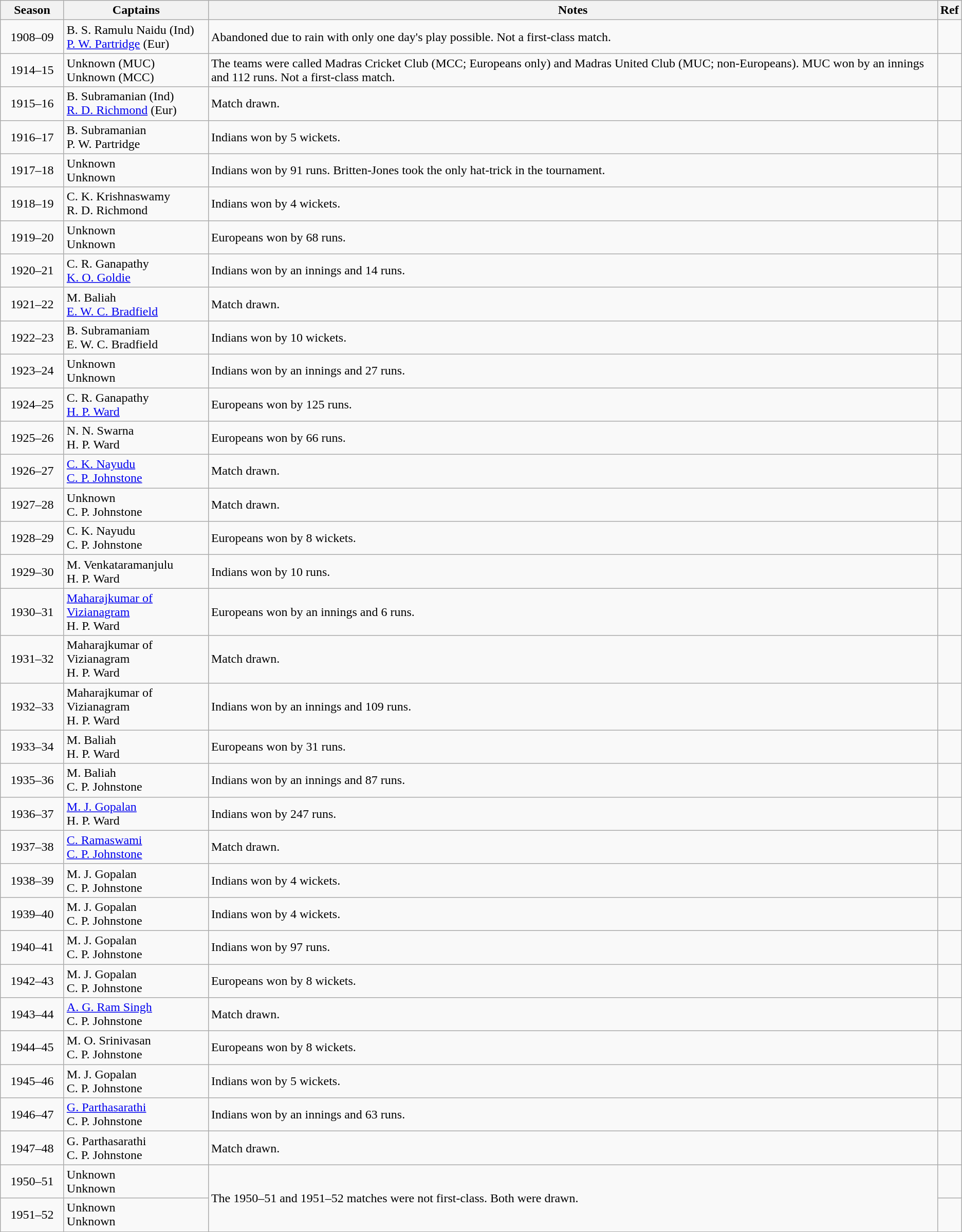<table class="wikitable">
<tr>
<th style="width:75px">Season</th>
<th>Captains</th>
<th>Notes</th>
<th>Ref</th>
</tr>
<tr>
<td align="center">1908–09</td>
<td>B. S. Ramulu Naidu (Ind)<br><a href='#'>P. W. Partridge</a> (Eur)</td>
<td>Abandoned due to rain with only one day's play possible. Not a first-class match.</td>
<td></td>
</tr>
<tr>
<td align="center">1914–15</td>
<td>Unknown (MUC)<br>Unknown (MCC)</td>
<td>The teams were called Madras Cricket Club (MCC; Europeans only) and Madras United Club (MUC; non-Europeans). MUC won by an innings and 112 runs. Not a first-class match.</td>
<td></td>
</tr>
<tr>
<td align="center">1915–16</td>
<td>B. Subramanian (Ind)<br><a href='#'>R. D. Richmond</a> (Eur)</td>
<td>Match drawn.</td>
<td></td>
</tr>
<tr>
<td align="center">1916–17</td>
<td>B. Subramanian<br>P. W. Partridge</td>
<td>Indians won by 5 wickets.</td>
<td></td>
</tr>
<tr>
<td align="center">1917–18</td>
<td>Unknown<br>Unknown</td>
<td>Indians won by 91 runs. Britten-Jones took the only hat-trick in the tournament.</td>
<td></td>
</tr>
<tr>
<td align="center">1918–19</td>
<td>C. K. Krishnaswamy<br>R. D. Richmond</td>
<td>Indians won by 4 wickets.</td>
<td></td>
</tr>
<tr>
<td align="center">1919–20</td>
<td>Unknown<br>Unknown</td>
<td>Europeans won by 68 runs.</td>
<td></td>
</tr>
<tr>
<td align="center">1920–21</td>
<td>C. R. Ganapathy<br><a href='#'>K. O. Goldie</a></td>
<td>Indians won by an innings and 14 runs.</td>
<td></td>
</tr>
<tr>
<td align="center">1921–22</td>
<td>M. Baliah<br><a href='#'>E. W. C. Bradfield</a></td>
<td>Match drawn.</td>
<td></td>
</tr>
<tr>
<td align="center">1922–23</td>
<td>B. Subramaniam<br>E. W. C. Bradfield</td>
<td>Indians won by 10 wickets.</td>
<td></td>
</tr>
<tr>
<td align="center">1923–24</td>
<td>Unknown<br>Unknown</td>
<td>Indians won by an innings and 27 runs.</td>
<td></td>
</tr>
<tr>
<td align="center">1924–25</td>
<td>C. R. Ganapathy<br><a href='#'>H. P. Ward</a></td>
<td>Europeans won by 125 runs.</td>
<td></td>
</tr>
<tr>
<td align="center">1925–26</td>
<td>N. N. Swarna<br>H. P. Ward</td>
<td>Europeans won by 66 runs.</td>
<td></td>
</tr>
<tr>
<td align="center">1926–27</td>
<td><a href='#'>C. K. Nayudu</a><br><a href='#'>C. P. Johnstone</a></td>
<td>Match drawn.</td>
<td></td>
</tr>
<tr>
<td align="center">1927–28</td>
<td>Unknown<br>C. P. Johnstone</td>
<td>Match drawn.</td>
<td></td>
</tr>
<tr>
<td align="center">1928–29</td>
<td>C. K. Nayudu<br>C. P. Johnstone</td>
<td>Europeans won by 8 wickets.</td>
<td></td>
</tr>
<tr>
<td align="center">1929–30</td>
<td>M. Venkataramanjulu<br>H. P. Ward</td>
<td>Indians won by 10 runs.</td>
<td></td>
</tr>
<tr>
<td align="center">1930–31</td>
<td><a href='#'>Maharajkumar of Vizianagram</a><br>H. P. Ward</td>
<td>Europeans won by an innings and 6 runs.</td>
<td></td>
</tr>
<tr>
<td align="center">1931–32</td>
<td>Maharajkumar of Vizianagram<br>H. P. Ward</td>
<td>Match drawn.</td>
<td></td>
</tr>
<tr>
<td align="center">1932–33</td>
<td>Maharajkumar of Vizianagram<br>H. P. Ward</td>
<td>Indians won by an innings and 109 runs.</td>
<td></td>
</tr>
<tr>
<td align="center">1933–34</td>
<td>M. Baliah<br>H. P. Ward</td>
<td>Europeans won by 31 runs.</td>
<td></td>
</tr>
<tr>
<td align="center">1935–36</td>
<td>M. Baliah<br>C. P. Johnstone</td>
<td>Indians won by an innings and 87 runs.</td>
<td></td>
</tr>
<tr>
<td align="center">1936–37</td>
<td><a href='#'>M. J. Gopalan</a><br>H. P. Ward</td>
<td>Indians won by 247 runs.</td>
<td></td>
</tr>
<tr>
<td align="center">1937–38</td>
<td><a href='#'>C. Ramaswami</a><br><a href='#'>C. P. Johnstone</a></td>
<td>Match drawn.</td>
<td></td>
</tr>
<tr>
<td align="center">1938–39</td>
<td>M. J. Gopalan<br>C. P. Johnstone</td>
<td>Indians won by 4 wickets.</td>
<td></td>
</tr>
<tr>
<td align="center">1939–40</td>
<td>M. J. Gopalan<br>C. P. Johnstone</td>
<td>Indians won by 4 wickets.</td>
<td></td>
</tr>
<tr>
<td align="center">1940–41</td>
<td>M. J. Gopalan<br>C. P. Johnstone</td>
<td>Indians won by 97 runs.</td>
<td></td>
</tr>
<tr>
<td align="center">1942–43</td>
<td>M. J. Gopalan<br>C. P. Johnstone</td>
<td>Europeans won by 8 wickets.</td>
<td></td>
</tr>
<tr>
<td align="center">1943–44</td>
<td><a href='#'>A. G. Ram Singh</a><br>C. P. Johnstone</td>
<td>Match drawn.</td>
<td></td>
</tr>
<tr>
<td align="center">1944–45</td>
<td>M. O. Srinivasan<br>C. P. Johnstone</td>
<td>Europeans won by 8 wickets.</td>
<td></td>
</tr>
<tr>
<td align="center">1945–46</td>
<td>M. J. Gopalan<br>C. P. Johnstone</td>
<td>Indians won by 5 wickets.</td>
<td></td>
</tr>
<tr>
<td align="center">1946–47</td>
<td><a href='#'>G. Parthasarathi</a><br>C. P. Johnstone</td>
<td>Indians won by an innings and 63 runs.</td>
<td></td>
</tr>
<tr>
<td align="center">1947–48</td>
<td>G. Parthasarathi<br>C. P. Johnstone</td>
<td>Match drawn.</td>
<td></td>
</tr>
<tr>
<td align="center">1950–51</td>
<td>Unknown<br>Unknown</td>
<td rowspan="2">The 1950–51 and 1951–52 matches were not first-class. Both were drawn.</td>
<td></td>
</tr>
<tr>
<td align="center">1951–52</td>
<td>Unknown<br>Unknown</td>
<td></td>
</tr>
<tr>
</tr>
</table>
